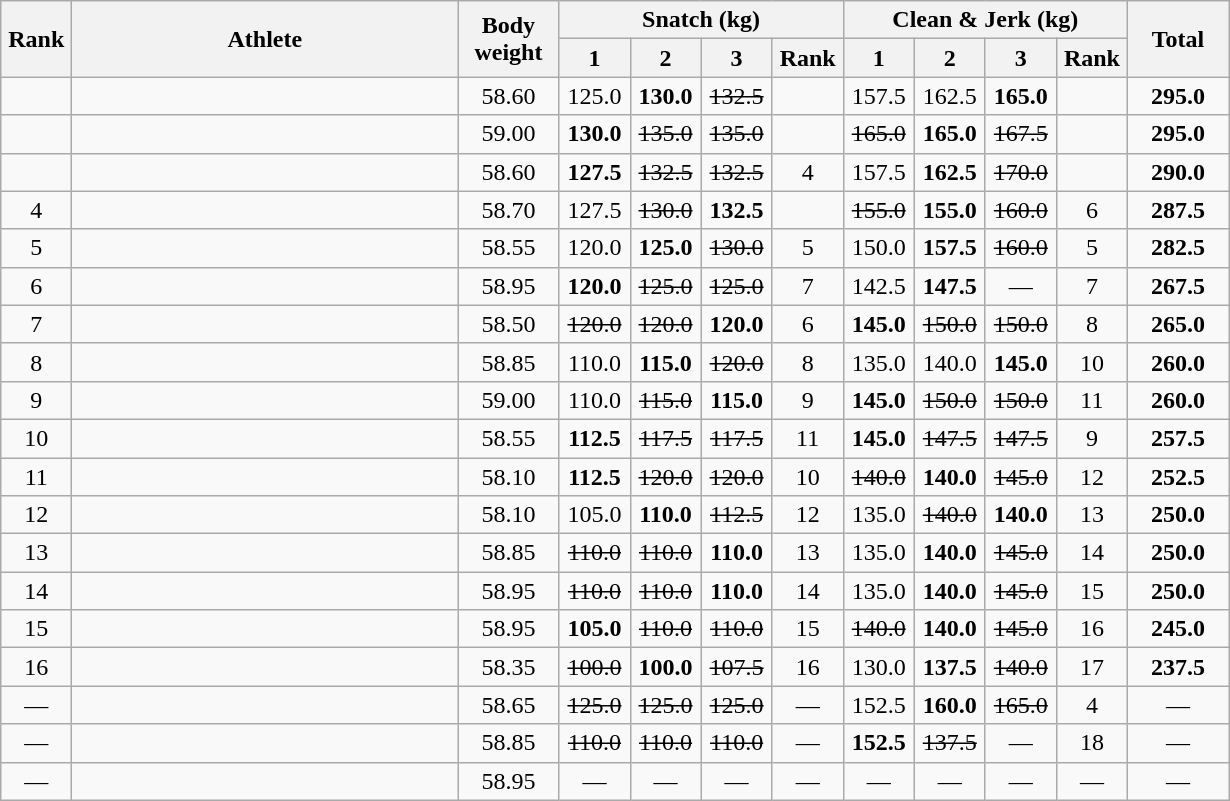<table class = "wikitable" style="text-align:center;">
<tr>
<th rowspan=2 width=40>Rank</th>
<th rowspan=2 width=250>Athlete</th>
<th rowspan=2 width=60>Body weight</th>
<th colspan=4>Snatch (kg)</th>
<th colspan=4>Clean & Jerk (kg)</th>
<th rowspan=2 width=60>Total</th>
</tr>
<tr>
<th width=40>1</th>
<th width=40>2</th>
<th width=40>3</th>
<th width=40>Rank</th>
<th width=40>1</th>
<th width=40>2</th>
<th width=40>3</th>
<th width=40>Rank</th>
</tr>
<tr>
<td></td>
<td align=left></td>
<td>58.60</td>
<td>125.0</td>
<td><strong>130.0</strong></td>
<td><s>132.5 </s></td>
<td></td>
<td>157.5</td>
<td>162.5</td>
<td><strong>165.0</strong></td>
<td></td>
<td><strong>295.0</strong></td>
</tr>
<tr>
<td></td>
<td align=left></td>
<td>59.00</td>
<td><strong>130.0</strong></td>
<td><s>135.0 </s></td>
<td><s>135.0 </s></td>
<td></td>
<td><s>165.0 </s></td>
<td><strong>165.0</strong></td>
<td><s>167.5 </s></td>
<td></td>
<td><strong>295.0</strong></td>
</tr>
<tr>
<td></td>
<td align=left></td>
<td>58.60</td>
<td><strong>127.5</strong></td>
<td><s>132.5 </s></td>
<td><s>132.5 </s></td>
<td>4</td>
<td>157.5</td>
<td><strong>162.5</strong></td>
<td><s>170.0 </s></td>
<td></td>
<td><strong>290.0</strong></td>
</tr>
<tr>
<td>4</td>
<td align=left></td>
<td>58.70</td>
<td>127.5</td>
<td><s>130.0 </s></td>
<td><strong>132.5</strong></td>
<td></td>
<td><s>155.0 </s></td>
<td><strong>155.0</strong></td>
<td><s>160.0 </s></td>
<td>6</td>
<td><strong>287.5  </strong></td>
</tr>
<tr>
<td>5</td>
<td align=left></td>
<td>58.55</td>
<td>120.0</td>
<td><strong>125.0</strong></td>
<td><s>130.0 </s></td>
<td>5</td>
<td>150.0</td>
<td><strong>157.5</strong></td>
<td><s>160.0 </s></td>
<td>5</td>
<td><strong>282.5 </strong></td>
</tr>
<tr>
<td>6</td>
<td align=left></td>
<td>58.95</td>
<td><strong>120.0</strong></td>
<td><s>125.0 </s></td>
<td><s>125.0 </s></td>
<td>7</td>
<td>142.5</td>
<td><strong>147.5</strong></td>
<td>—</td>
<td>7</td>
<td><strong>267.5 </strong></td>
</tr>
<tr>
<td>7</td>
<td align=left></td>
<td>58.50</td>
<td><s>120.0 </s></td>
<td><s>120.0 </s></td>
<td><strong>120.0</strong></td>
<td>6</td>
<td><strong>145.0</strong></td>
<td><s>150.0 </s></td>
<td><s>150.0 </s></td>
<td>8</td>
<td><strong>265.0 </strong></td>
</tr>
<tr>
<td>8</td>
<td align=left></td>
<td>58.85</td>
<td>110.0</td>
<td><strong>115.0</strong></td>
<td><s>120.0 </s></td>
<td>8</td>
<td>135.0</td>
<td>140.0</td>
<td><strong>145.0</strong></td>
<td>10</td>
<td><strong>260.0 </strong></td>
</tr>
<tr>
<td>9</td>
<td align=left></td>
<td>59.00</td>
<td>110.0</td>
<td><s>115.0 </s></td>
<td><strong>115.0</strong></td>
<td>9</td>
<td><strong>145.0</strong></td>
<td><s>150.0 </s></td>
<td><s>150.0 </s></td>
<td>11</td>
<td><strong>260.0 </strong></td>
</tr>
<tr>
<td>10</td>
<td align=left></td>
<td>58.55</td>
<td><strong>112.5</strong></td>
<td><s>117.5 </s></td>
<td><s>117.5 </s></td>
<td>11</td>
<td><strong>145.0</strong></td>
<td><s>147.5 </s></td>
<td><s>147.5 </s></td>
<td>9</td>
<td><strong>257.5 </strong></td>
</tr>
<tr>
<td>11</td>
<td align=left></td>
<td>58.10</td>
<td><strong>112.5</strong></td>
<td><s>120.0 </s></td>
<td><s>120.0 </s></td>
<td>10</td>
<td><s>140.0 </s></td>
<td><strong>140.0</strong></td>
<td><s>145.0 </s></td>
<td>12</td>
<td><strong>252.5 </strong></td>
</tr>
<tr>
<td>12</td>
<td align=left></td>
<td>58.10</td>
<td>105.0</td>
<td><strong>110.0</strong></td>
<td><s>112.5 </s></td>
<td>12</td>
<td>135.0</td>
<td><s>140.0 </s></td>
<td><strong>140.0</strong></td>
<td>13</td>
<td><strong>250.0 </strong></td>
</tr>
<tr>
<td>13</td>
<td align=left></td>
<td>58.85</td>
<td><s>110.0 </s></td>
<td><s>110.0 </s></td>
<td><strong>110.0</strong></td>
<td>13</td>
<td>135.0</td>
<td><strong>140.0</strong></td>
<td><s>145.0 </s></td>
<td>14</td>
<td><strong>250.0</strong></td>
</tr>
<tr>
<td>14</td>
<td align=left></td>
<td>58.95</td>
<td><s>110.0 </s></td>
<td><s>110.0 </s></td>
<td><strong>110.0</strong></td>
<td>14</td>
<td>135.0</td>
<td><strong>140.0</strong></td>
<td><s>145.0 </s></td>
<td>15</td>
<td><strong>250.0</strong></td>
</tr>
<tr>
<td>15</td>
<td align=left></td>
<td>58.95</td>
<td><strong>105.0</strong></td>
<td><s>110.0 </s></td>
<td><s>110.0 </s></td>
<td>15</td>
<td><s>140.0 </s></td>
<td><strong>140.0</strong></td>
<td><s>145.0 </s></td>
<td>16</td>
<td><strong>245.0</strong></td>
</tr>
<tr>
<td>16</td>
<td align=left></td>
<td>58.35</td>
<td><s>100.0 </s></td>
<td><strong>100.0</strong></td>
<td><s>107.5 </s></td>
<td>16</td>
<td>130.0</td>
<td><strong>137.5</strong></td>
<td><s>140.0 </s></td>
<td>17</td>
<td><strong>237.5</strong></td>
</tr>
<tr>
<td>—</td>
<td align=left></td>
<td>58.65</td>
<td><s>125.0 </s></td>
<td><s>125.0 </s></td>
<td><s>125.0 </s></td>
<td>—</td>
<td>152.5</td>
<td><strong>160.0</strong></td>
<td><s>165.0 </s></td>
<td>4</td>
<td>—</td>
</tr>
<tr>
<td>—</td>
<td align=left></td>
<td>58.85</td>
<td><s>110.0 </s></td>
<td><s>110.0 </s></td>
<td><s>110.0 </s></td>
<td>—</td>
<td><strong>152.5</strong></td>
<td><s>137.5 </s></td>
<td>—</td>
<td>18</td>
<td>—</td>
</tr>
<tr>
<td>—</td>
<td align=left></td>
<td>58.95</td>
<td>—</td>
<td>—</td>
<td>—</td>
<td>—</td>
<td>—</td>
<td>—</td>
<td>—</td>
<td>—</td>
<td>—</td>
</tr>
</table>
